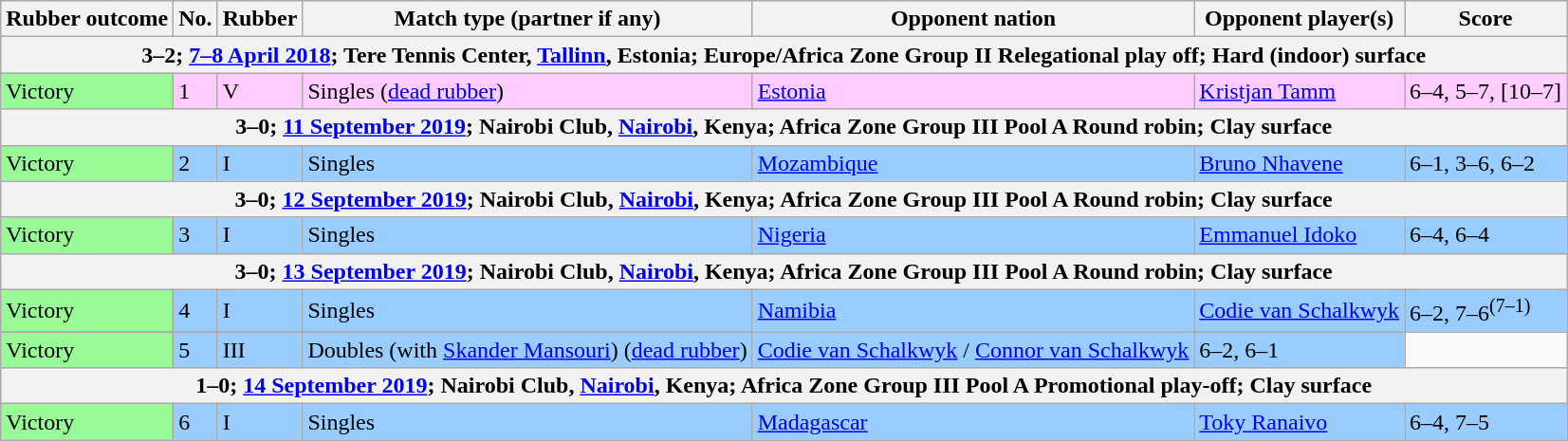<table class=wikitable>
<tr>
<th>Rubber outcome</th>
<th>No.</th>
<th>Rubber</th>
<th>Match type (partner if any)</th>
<th>Opponent nation</th>
<th>Opponent player(s)</th>
<th>Score</th>
</tr>
<tr>
<th colspan=7>3–2; <a href='#'>7–8 April 2018</a>; Tere Tennis Center, <a href='#'>Tallinn</a>, Estonia; Europe/Africa Zone Group II Relegational play off; Hard (indoor) surface</th>
</tr>
<tr bgcolor=#FFCCFF>
<td bgcolor=98FB98>Victory</td>
<td>1</td>
<td>V</td>
<td>Singles (<a href='#'>dead rubber</a>)</td>
<td> <a href='#'>Estonia</a></td>
<td><a href='#'>Kristjan Tamm</a></td>
<td>6–4, 5–7, [10–7]</td>
</tr>
<tr>
<th colspan=7>3–0; <a href='#'>11 September 2019</a>; Nairobi Club, <a href='#'>Nairobi</a>, Kenya; Africa Zone Group III Pool A Round robin; Clay surface</th>
</tr>
<tr bgcolor=#99CCFF>
<td bgcolor=98FB98>Victory</td>
<td>2</td>
<td>I</td>
<td>Singles</td>
<td> <a href='#'>Mozambique</a></td>
<td><a href='#'>Bruno Nhavene</a></td>
<td>6–1, 3–6, 6–2</td>
</tr>
<tr>
<th colspan=7>3–0; <a href='#'>12 September 2019</a>; Nairobi Club, <a href='#'>Nairobi</a>, Kenya; Africa Zone Group III Pool A Round robin; Clay surface</th>
</tr>
<tr bgcolor=#99CCFF>
<td bgcolor=98FB98>Victory</td>
<td>3</td>
<td>I</td>
<td>Singles</td>
<td> <a href='#'>Nigeria</a></td>
<td><a href='#'>Emmanuel Idoko</a></td>
<td>6–4, 6–4</td>
</tr>
<tr>
<th colspan=7>3–0; <a href='#'>13 September 2019</a>; Nairobi Club, <a href='#'>Nairobi</a>, Kenya; Africa Zone Group III Pool A Round robin; Clay surface</th>
</tr>
<tr bgcolor=#99CCFF>
<td bgcolor=98FB98>Victory</td>
<td>4</td>
<td>I</td>
<td>Singles</td>
<td rowspan=2> <a href='#'>Namibia</a></td>
<td><a href='#'>Codie van Schalkwyk</a></td>
<td>6–2, 7–6<sup>(7–1)</sup></td>
</tr>
<tr>
</tr>
<tr bgcolor=#99CCFF>
<td bgcolor=98FB98>Victory</td>
<td>5</td>
<td>III</td>
<td>Doubles (with <a href='#'>Skander Mansouri</a>) (<a href='#'>dead rubber</a>)</td>
<td><a href='#'>Codie van Schalkwyk</a> / <a href='#'>Connor van Schalkwyk</a></td>
<td>6–2, 6–1</td>
</tr>
<tr>
<th colspan=7>1–0; <a href='#'>14 September 2019</a>; Nairobi Club, <a href='#'>Nairobi</a>, Kenya; Africa Zone Group III Pool A Promotional play-off; Clay surface</th>
</tr>
<tr bgcolor=#99CCFF>
<td bgcolor=98FB98>Victory</td>
<td>6</td>
<td>I</td>
<td>Singles</td>
<td> <a href='#'>Madagascar</a></td>
<td><a href='#'>Toky Ranaivo</a></td>
<td>6–4, 7–5</td>
</tr>
</table>
